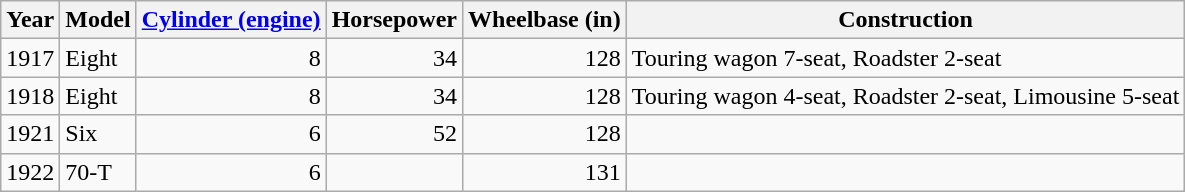<table class="wikitable sortable">
<tr>
<th>Year</th>
<th>Model</th>
<th><a href='#'>Cylinder (engine)</a></th>
<th>Horsepower</th>
<th>Wheelbase (in)</th>
<th>Construction</th>
</tr>
<tr>
<td align="right">1917</td>
<td>Eight</td>
<td align="right">8</td>
<td align="right">34</td>
<td align="right">128</td>
<td>Touring wagon 7-seat, Roadster 2-seat</td>
</tr>
<tr>
<td align="right">1918</td>
<td>Eight</td>
<td align="right">8</td>
<td align="right">34</td>
<td align="right">128</td>
<td>Touring wagon 4-seat, Roadster 2-seat, Limousine 5-seat</td>
</tr>
<tr>
<td align="right">1921</td>
<td>Six</td>
<td align="right">6</td>
<td align="right">52</td>
<td align="right">128</td>
<td></td>
</tr>
<tr>
<td align="right">1922</td>
<td>70-T</td>
<td align="right">6</td>
<td align="right"></td>
<td align="right">131</td>
<td></td>
</tr>
</table>
